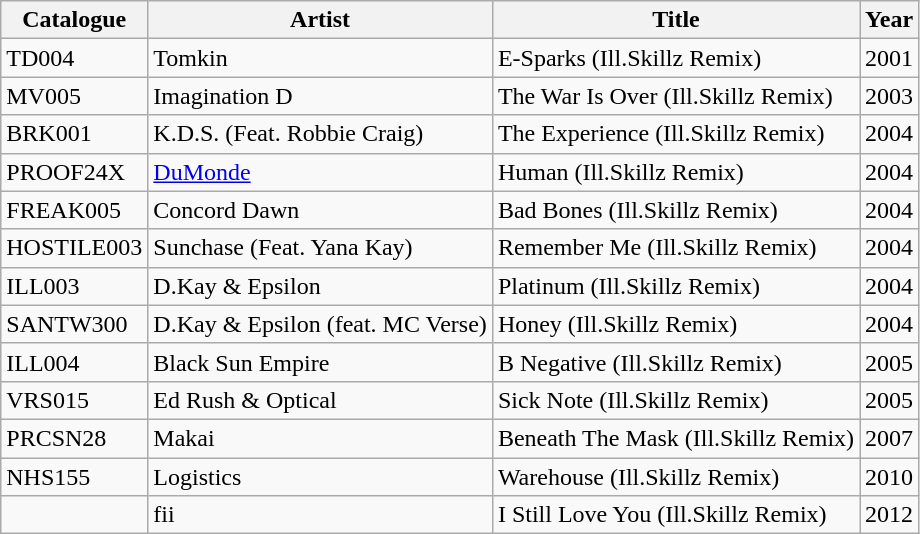<table class="wikitable">
<tr>
<th>Catalogue</th>
<th>Artist</th>
<th>Title</th>
<th>Year</th>
</tr>
<tr>
<td>TD004</td>
<td>Tomkin</td>
<td>E-Sparks (Ill.Skillz Remix)</td>
<td>2001</td>
</tr>
<tr>
<td>MV005</td>
<td>Imagination D</td>
<td>The War Is Over (Ill.Skillz Remix)</td>
<td>2003</td>
</tr>
<tr>
<td>BRK001</td>
<td>K.D.S. (Feat. Robbie Craig)</td>
<td>The Experience (Ill.Skillz Remix)</td>
<td>2004</td>
</tr>
<tr>
<td>PROOF24X</td>
<td><a href='#'>DuMonde</a></td>
<td>Human (Ill.Skillz Remix)</td>
<td>2004</td>
</tr>
<tr>
<td>FREAK005</td>
<td>Concord Dawn</td>
<td>Bad Bones (Ill.Skillz Remix)</td>
<td>2004</td>
</tr>
<tr>
<td>HOSTILE003</td>
<td>Sunchase (Feat. Yana Kay)</td>
<td>Remember Me (Ill.Skillz Remix)</td>
<td>2004</td>
</tr>
<tr>
<td>ILL003</td>
<td>D.Kay & Epsilon</td>
<td>Platinum (Ill.Skillz Remix)</td>
<td>2004</td>
</tr>
<tr>
<td>SANTW300</td>
<td>D.Kay & Epsilon (feat. MC Verse)</td>
<td>Honey (Ill.Skillz Remix)</td>
<td>2004</td>
</tr>
<tr>
<td>ILL004</td>
<td>Black Sun Empire</td>
<td>B Negative (Ill.Skillz Remix)</td>
<td>2005</td>
</tr>
<tr>
<td>VRS015</td>
<td>Ed Rush & Optical</td>
<td>Sick Note (Ill.Skillz Remix)</td>
<td>2005</td>
</tr>
<tr>
<td>PRCSN28</td>
<td>Makai</td>
<td>Beneath The Mask (Ill.Skillz Remix)</td>
<td>2007</td>
</tr>
<tr>
<td>NHS155</td>
<td>Logistics</td>
<td>Warehouse (Ill.Skillz Remix)</td>
<td>2010</td>
</tr>
<tr>
<td></td>
<td>fii</td>
<td>I Still Love You (Ill.Skillz Remix)</td>
<td>2012</td>
</tr>
</table>
